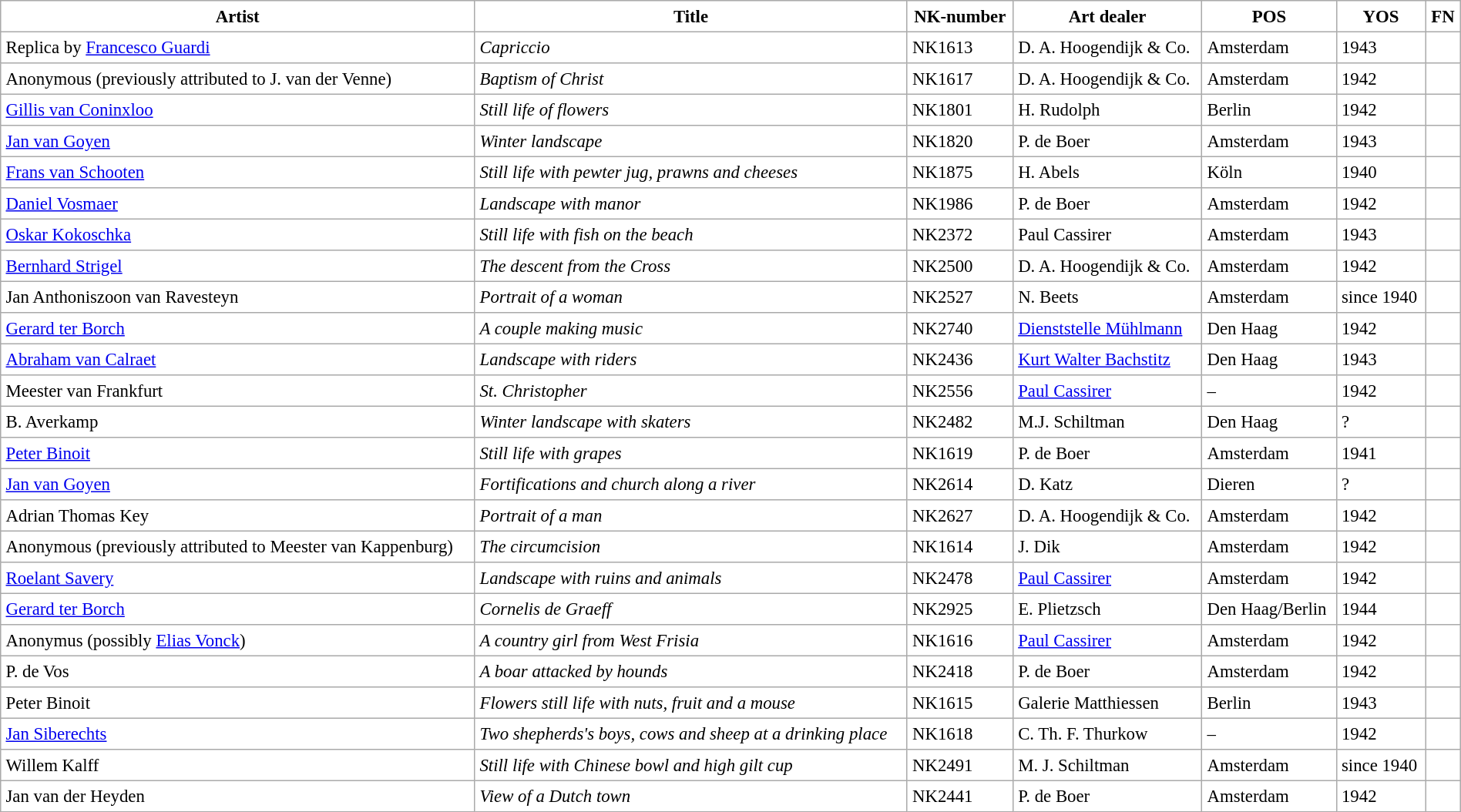<table class="sortable toptextcells" style="border-collapse:collapse; empty-cells:show; border: solid 1px #aaaaaa; font-size: 95%; text-align: left; margin: 2ex 0em;" border="2" cellspacing="0" width="100%" cellpadding="4" rules="all">
<tr class="hintergrundfarbe6" style="text-align: center">
<th>Artist</th>
<th>Title</th>
<th>NK-number</th>
<th>Art dealer</th>
<th>POS</th>
<th>YOS</th>
<th>FN</th>
</tr>
<tr>
<td>Replica by <a href='#'>Francesco Guardi</a></td>
<td><em>Capriccio</em></td>
<td>NK1613</td>
<td>D. A. Hoogendijk & Co.</td>
<td>Amsterdam</td>
<td>1943</td>
<td></td>
</tr>
<tr>
<td>Anonymous (previously attributed to J. van der Venne)</td>
<td><em>Baptism of Christ</em></td>
<td>NK1617</td>
<td>D. A. Hoogendijk & Co.</td>
<td>Amsterdam</td>
<td>1942</td>
<td></td>
</tr>
<tr>
<td><a href='#'>Gillis van Coninxloo</a></td>
<td><em>Still life of flowers</em></td>
<td>NK1801</td>
<td>H. Rudolph</td>
<td>Berlin</td>
<td>1942</td>
<td></td>
</tr>
<tr>
<td><a href='#'>Jan van Goyen</a></td>
<td><em>Winter landscape</em></td>
<td>NK1820</td>
<td>P. de Boer</td>
<td>Amsterdam</td>
<td>1943</td>
<td></td>
</tr>
<tr>
<td><a href='#'>Frans van Schooten</a></td>
<td><em>Still life with pewter jug, prawns and cheeses</em></td>
<td>NK1875</td>
<td>H. Abels</td>
<td>Köln</td>
<td>1940</td>
<td></td>
</tr>
<tr>
<td><a href='#'>Daniel Vosmaer</a></td>
<td><em>Landscape with manor</em></td>
<td>NK1986</td>
<td>P. de Boer</td>
<td>Amsterdam</td>
<td>1942</td>
<td></td>
</tr>
<tr>
<td><a href='#'>Oskar Kokoschka</a></td>
<td><em>Still life with fish on the beach</em></td>
<td>NK2372</td>
<td>Paul Cassirer</td>
<td>Amsterdam</td>
<td>1943</td>
<td></td>
</tr>
<tr>
<td><a href='#'>Bernhard Strigel</a></td>
<td><em>The descent from the Cross</em></td>
<td>NK2500</td>
<td>D. A. Hoogendijk & Co.</td>
<td>Amsterdam</td>
<td>1942</td>
<td></td>
</tr>
<tr>
<td>Jan Anthoniszoon van Ravesteyn</td>
<td><em>Portrait of a woman</em></td>
<td>NK2527</td>
<td>N. Beets</td>
<td>Amsterdam</td>
<td>since 1940</td>
<td></td>
</tr>
<tr>
<td><a href='#'>Gerard ter Borch</a></td>
<td><em>A couple making music</em></td>
<td>NK2740</td>
<td><a href='#'>Dienststelle Mühlmann</a></td>
<td>Den Haag</td>
<td>1942</td>
<td></td>
</tr>
<tr>
<td><a href='#'>Abraham van Calraet</a></td>
<td><em>Landscape with riders</em></td>
<td>NK2436</td>
<td><a href='#'>Kurt Walter Bachstitz</a></td>
<td>Den Haag</td>
<td>1943</td>
<td></td>
</tr>
<tr>
<td>Meester van Frankfurt</td>
<td><em>St. Christopher</em></td>
<td>NK2556</td>
<td><a href='#'>Paul Cassirer</a></td>
<td>–</td>
<td>1942</td>
<td></td>
</tr>
<tr>
<td>B. Averkamp</td>
<td><em>Winter landscape with skaters</em></td>
<td>NK2482</td>
<td>M.J. Schiltman</td>
<td>Den Haag</td>
<td>?</td>
<td></td>
</tr>
<tr>
<td><a href='#'>Peter Binoit</a></td>
<td><em>Still life with grapes</em></td>
<td>NK1619</td>
<td>P. de Boer</td>
<td>Amsterdam</td>
<td>1941</td>
<td></td>
</tr>
<tr>
<td><a href='#'>Jan van Goyen</a></td>
<td><em>Fortifications and church along a river</em></td>
<td>NK2614</td>
<td>D. Katz</td>
<td>Dieren</td>
<td>?</td>
<td></td>
</tr>
<tr>
<td>Adrian Thomas Key</td>
<td><em>Portrait of a man</em></td>
<td>NK2627</td>
<td>D. A. Hoogendijk & Co.</td>
<td>Amsterdam</td>
<td>1942</td>
<td></td>
</tr>
<tr>
<td>Anonymous (previously attributed to Meester van Kappenburg)</td>
<td><em>The circumcision</em></td>
<td>NK1614</td>
<td>J. Dik</td>
<td>Amsterdam</td>
<td>1942</td>
<td></td>
</tr>
<tr>
<td><a href='#'>Roelant Savery</a></td>
<td><em>Landscape with ruins and animals</em></td>
<td>NK2478</td>
<td><a href='#'>Paul Cassirer</a></td>
<td>Amsterdam</td>
<td>1942</td>
<td></td>
</tr>
<tr>
<td><a href='#'>Gerard ter Borch</a></td>
<td><em>Cornelis de Graeff</em></td>
<td>NK2925</td>
<td>E. Plietzsch</td>
<td>Den Haag/Berlin</td>
<td>1944</td>
<td></td>
</tr>
<tr>
<td>Anonymus (possibly <a href='#'>Elias Vonck</a>)</td>
<td><em>A country girl from West Frisia</em></td>
<td>NK1616</td>
<td><a href='#'>Paul Cassirer</a></td>
<td>Amsterdam</td>
<td>1942</td>
<td></td>
</tr>
<tr>
<td>P. de Vos</td>
<td><em>A boar attacked by hounds</em></td>
<td>NK2418</td>
<td>P. de Boer</td>
<td>Amsterdam</td>
<td>1942</td>
<td></td>
</tr>
<tr>
<td>Peter Binoit</td>
<td><em>Flowers still life with nuts, fruit and a mouse</em></td>
<td>NK1615</td>
<td>Galerie Matthiessen</td>
<td>Berlin</td>
<td>1943</td>
<td></td>
</tr>
<tr>
<td><a href='#'>Jan Siberechts</a></td>
<td><em>Two shepherds's boys, cows and sheep at a drinking place</em></td>
<td>NK1618</td>
<td>C. Th. F. Thurkow</td>
<td>–</td>
<td>1942</td>
<td></td>
</tr>
<tr>
<td>Willem Kalff</td>
<td><em>Still life with Chinese bowl and high gilt cup</em></td>
<td>NK2491</td>
<td>M. J. Schiltman</td>
<td>Amsterdam</td>
<td>since 1940</td>
<td></td>
</tr>
<tr>
<td>Jan van der Heyden</td>
<td><em>View of a Dutch town</em></td>
<td>NK2441</td>
<td>P. de Boer</td>
<td>Amsterdam</td>
<td>1942</td>
<td></td>
</tr>
</table>
